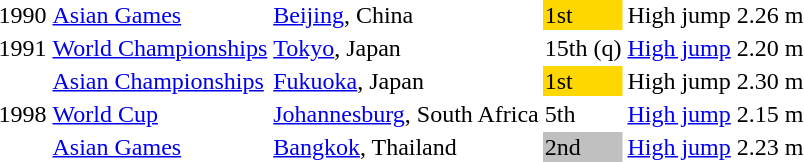<table>
<tr>
<td>1990</td>
<td><a href='#'>Asian Games</a></td>
<td><a href='#'>Beijing</a>, China</td>
<td bgcolor=gold>1st</td>
<td>High jump</td>
<td>2.26 m</td>
</tr>
<tr>
<td>1991</td>
<td><a href='#'>World Championships</a></td>
<td><a href='#'>Tokyo</a>, Japan</td>
<td>15th (q)</td>
<td><a href='#'>High jump</a></td>
<td>2.20 m</td>
</tr>
<tr>
<td rowspan=3>1998</td>
<td><a href='#'>Asian Championships</a></td>
<td><a href='#'>Fukuoka</a>, Japan</td>
<td bgcolor=gold>1st</td>
<td>High jump</td>
<td>2.30 m</td>
</tr>
<tr>
<td><a href='#'>World Cup</a></td>
<td><a href='#'>Johannesburg</a>, South Africa</td>
<td>5th</td>
<td><a href='#'>High jump</a></td>
<td>2.15 m</td>
</tr>
<tr>
<td><a href='#'>Asian Games</a></td>
<td><a href='#'>Bangkok</a>, Thailand</td>
<td bgcolor=silver>2nd</td>
<td><a href='#'>High jump</a></td>
<td>2.23 m</td>
</tr>
</table>
